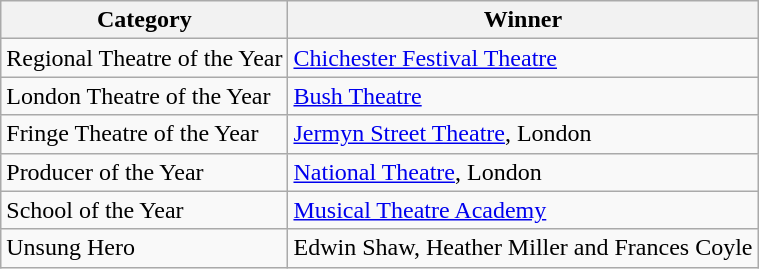<table class="wikitable">
<tr>
<th>Category</th>
<th>Winner</th>
</tr>
<tr>
<td>Regional Theatre of the Year</td>
<td><a href='#'>Chichester Festival Theatre</a></td>
</tr>
<tr>
<td>London Theatre of the Year</td>
<td><a href='#'>Bush Theatre</a></td>
</tr>
<tr>
<td>Fringe Theatre of the Year</td>
<td><a href='#'>Jermyn Street Theatre</a>, London</td>
</tr>
<tr>
<td>Producer of the Year</td>
<td><a href='#'>National Theatre</a>, London</td>
</tr>
<tr>
<td>School of the Year</td>
<td><a href='#'>Musical Theatre Academy</a></td>
</tr>
<tr>
<td>Unsung Hero</td>
<td>Edwin Shaw, Heather Miller and Frances Coyle</td>
</tr>
</table>
